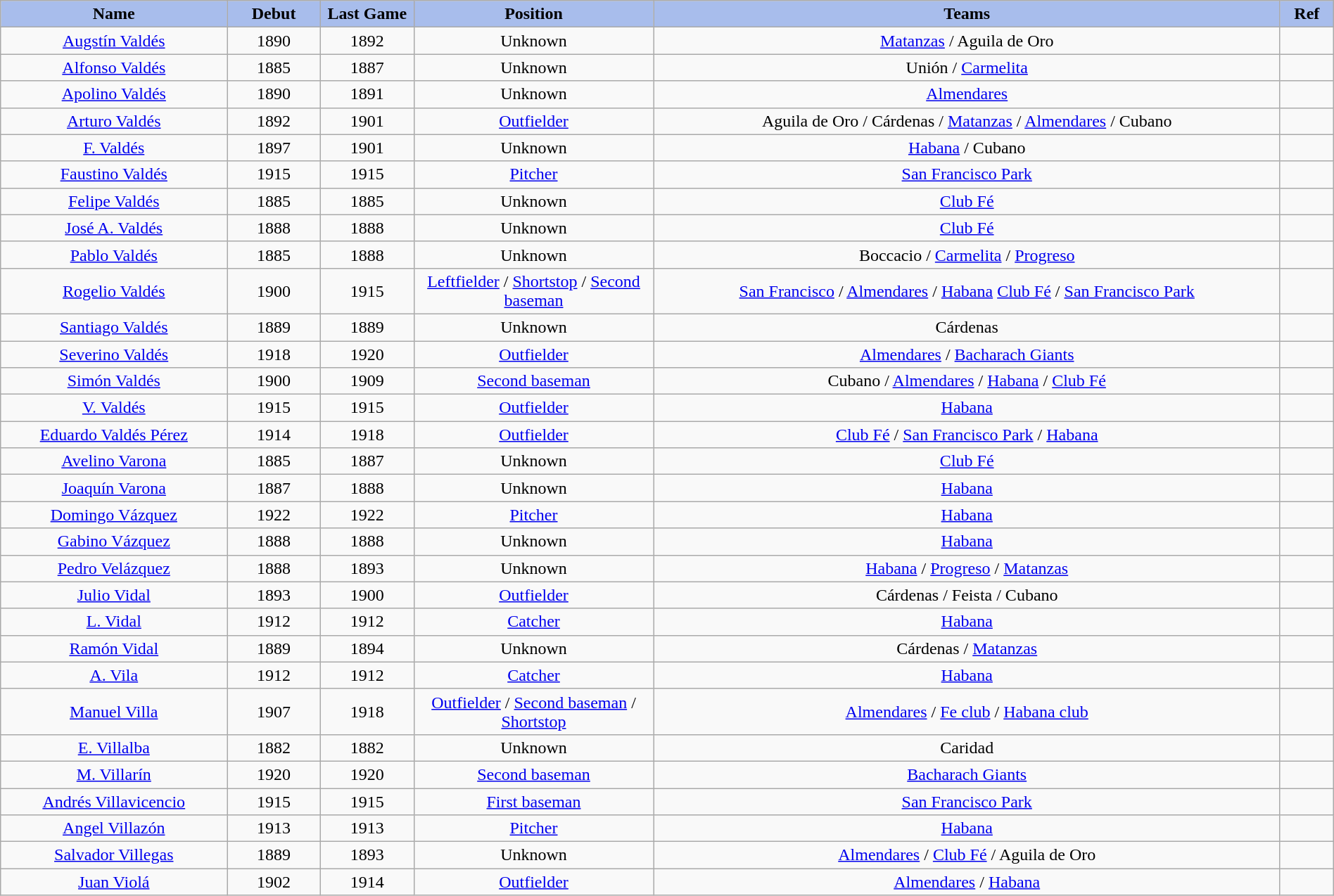<table class="wikitable" style="width: 100%">
<tr>
<th style="background:#a8bdec; width:17%;">Name</th>
<th style="width:7%; background:#a8bdec;">Debut</th>
<th style="width:7%; background:#a8bdec;">Last Game</th>
<th style="width:18%; background:#a8bdec;">Position</th>
<th style="width:47%; background:#a8bdec;">Teams</th>
<th style="width:4%; background:#a8bdec;">Ref</th>
</tr>
<tr align=center>
<td><a href='#'>Augstín Valdés</a></td>
<td>1890</td>
<td>1892</td>
<td>Unknown</td>
<td><a href='#'>Matanzas</a> / Aguila de Oro</td>
<td></td>
</tr>
<tr align=center>
<td><a href='#'>Alfonso Valdés</a></td>
<td>1885</td>
<td>1887</td>
<td>Unknown</td>
<td>Unión / <a href='#'>Carmelita</a></td>
<td></td>
</tr>
<tr align=center>
<td><a href='#'>Apolino Valdés</a></td>
<td>1890</td>
<td>1891</td>
<td>Unknown</td>
<td><a href='#'>Almendares</a></td>
<td></td>
</tr>
<tr align=center>
<td><a href='#'>Arturo Valdés</a></td>
<td>1892</td>
<td>1901</td>
<td><a href='#'>Outfielder</a></td>
<td>Aguila de Oro / Cárdenas / <a href='#'>Matanzas</a> / <a href='#'>Almendares</a> / Cubano</td>
<td> </td>
</tr>
<tr align=center>
<td><a href='#'>F. Valdés</a></td>
<td>1897</td>
<td>1901</td>
<td>Unknown</td>
<td><a href='#'>Habana</a> / Cubano</td>
<td></td>
</tr>
<tr align=center>
<td><a href='#'>Faustino Valdés</a></td>
<td>1915</td>
<td>1915</td>
<td><a href='#'>Pitcher</a></td>
<td><a href='#'>San Francisco Park</a></td>
<td></td>
</tr>
<tr align=center>
<td><a href='#'>Felipe Valdés</a></td>
<td>1885</td>
<td>1885</td>
<td>Unknown</td>
<td><a href='#'>Club Fé</a></td>
<td></td>
</tr>
<tr align=center>
<td><a href='#'>José A. Valdés</a></td>
<td>1888</td>
<td>1888</td>
<td>Unknown</td>
<td><a href='#'>Club Fé</a></td>
<td></td>
</tr>
<tr align=center>
<td><a href='#'>Pablo Valdés</a></td>
<td>1885</td>
<td>1888</td>
<td>Unknown</td>
<td>Boccacio / <a href='#'>Carmelita</a> / <a href='#'>Progreso</a></td>
<td></td>
</tr>
<tr align=center>
<td><a href='#'>Rogelio Valdés</a></td>
<td>1900</td>
<td>1915</td>
<td><a href='#'>Leftfielder</a> / <a href='#'>Shortstop</a> / <a href='#'>Second baseman</a></td>
<td><a href='#'>San Francisco</a> / <a href='#'>Almendares</a> / <a href='#'>Habana</a> <a href='#'>Club Fé</a> / <a href='#'>San Francisco Park</a></td>
<td></td>
</tr>
<tr align=center>
<td><a href='#'>Santiago Valdés</a></td>
<td>1889</td>
<td>1889</td>
<td>Unknown</td>
<td>Cárdenas</td>
<td></td>
</tr>
<tr align=center>
<td><a href='#'>Severino Valdés</a></td>
<td>1918</td>
<td>1920</td>
<td><a href='#'>Outfielder</a></td>
<td><a href='#'>Almendares</a> / <a href='#'>Bacharach Giants</a></td>
<td></td>
</tr>
<tr align=center>
<td><a href='#'>Simón Valdés</a></td>
<td>1900</td>
<td>1909</td>
<td><a href='#'>Second baseman</a></td>
<td>Cubano / <a href='#'>Almendares</a> / <a href='#'>Habana</a> / <a href='#'>Club Fé</a></td>
<td></td>
</tr>
<tr align=center>
<td><a href='#'>V. Valdés</a></td>
<td>1915</td>
<td>1915</td>
<td><a href='#'>Outfielder</a></td>
<td><a href='#'>Habana</a></td>
<td></td>
</tr>
<tr align=center>
<td><a href='#'>Eduardo Valdés Pérez</a></td>
<td>1914</td>
<td>1918</td>
<td><a href='#'>Outfielder</a></td>
<td><a href='#'>Club Fé</a> / <a href='#'>San Francisco Park</a> / <a href='#'>Habana</a></td>
<td></td>
</tr>
<tr align=center>
<td><a href='#'>Avelino Varona</a></td>
<td>1885</td>
<td>1887</td>
<td>Unknown</td>
<td><a href='#'>Club Fé</a></td>
<td></td>
</tr>
<tr align=center>
<td><a href='#'>Joaquín Varona</a></td>
<td>1887</td>
<td>1888</td>
<td>Unknown</td>
<td><a href='#'>Habana</a></td>
<td></td>
</tr>
<tr align=center>
<td><a href='#'>Domingo Vázquez</a></td>
<td>1922</td>
<td>1922</td>
<td><a href='#'>Pitcher</a></td>
<td><a href='#'>Habana</a></td>
<td></td>
</tr>
<tr align=center>
<td><a href='#'>Gabino Vázquez</a></td>
<td>1888</td>
<td>1888</td>
<td>Unknown</td>
<td><a href='#'>Habana</a></td>
<td></td>
</tr>
<tr align=center>
<td><a href='#'>Pedro Velázquez</a></td>
<td>1888</td>
<td>1893</td>
<td>Unknown</td>
<td><a href='#'>Habana</a> / <a href='#'>Progreso</a> / <a href='#'>Matanzas</a></td>
<td></td>
</tr>
<tr align=center>
<td><a href='#'>Julio Vidal</a></td>
<td>1893</td>
<td>1900</td>
<td><a href='#'>Outfielder</a></td>
<td>Cárdenas / Feista / Cubano</td>
<td> </td>
</tr>
<tr align=center>
<td><a href='#'>L. Vidal</a></td>
<td>1912</td>
<td>1912</td>
<td><a href='#'>Catcher</a></td>
<td><a href='#'>Habana</a></td>
<td></td>
</tr>
<tr align=center>
<td><a href='#'>Ramón Vidal</a></td>
<td>1889</td>
<td>1894</td>
<td>Unknown</td>
<td>Cárdenas / <a href='#'>Matanzas</a></td>
<td></td>
</tr>
<tr align=center>
<td><a href='#'>A. Vila</a></td>
<td>1912</td>
<td>1912</td>
<td><a href='#'>Catcher</a></td>
<td><a href='#'>Habana</a></td>
<td></td>
</tr>
<tr align=center>
<td><a href='#'>Manuel Villa</a></td>
<td>1907</td>
<td>1918</td>
<td><a href='#'>Outfielder</a> / <a href='#'>Second baseman</a> / <a href='#'>Shortstop</a></td>
<td><a href='#'>Almendares</a> / <a href='#'>Fe club</a>  / <a href='#'>Habana club</a></td>
<td></td>
</tr>
<tr align=center>
<td><a href='#'>E. Villalba</a></td>
<td>1882</td>
<td>1882</td>
<td>Unknown</td>
<td>Caridad</td>
<td></td>
</tr>
<tr align=center>
<td><a href='#'>M. Villarín</a></td>
<td>1920</td>
<td>1920</td>
<td><a href='#'>Second baseman</a></td>
<td><a href='#'>Bacharach Giants</a></td>
<td></td>
</tr>
<tr align=center>
<td><a href='#'>Andrés Villavicencio</a></td>
<td>1915</td>
<td>1915</td>
<td><a href='#'>First baseman</a></td>
<td><a href='#'>San Francisco Park</a></td>
<td></td>
</tr>
<tr align=center>
<td><a href='#'>Angel Villazón</a></td>
<td>1913</td>
<td>1913</td>
<td><a href='#'>Pitcher</a></td>
<td><a href='#'>Habana</a></td>
<td></td>
</tr>
<tr align=center>
<td><a href='#'>Salvador Villegas</a></td>
<td>1889</td>
<td>1893</td>
<td>Unknown</td>
<td><a href='#'>Almendares</a> / <a href='#'>Club Fé</a> / Aguila de Oro</td>
<td></td>
</tr>
<tr align=center>
<td><a href='#'>Juan Violá</a></td>
<td>1902</td>
<td>1914</td>
<td><a href='#'>Outfielder</a></td>
<td><a href='#'>Almendares</a> / <a href='#'>Habana</a></td>
<td></td>
</tr>
</table>
